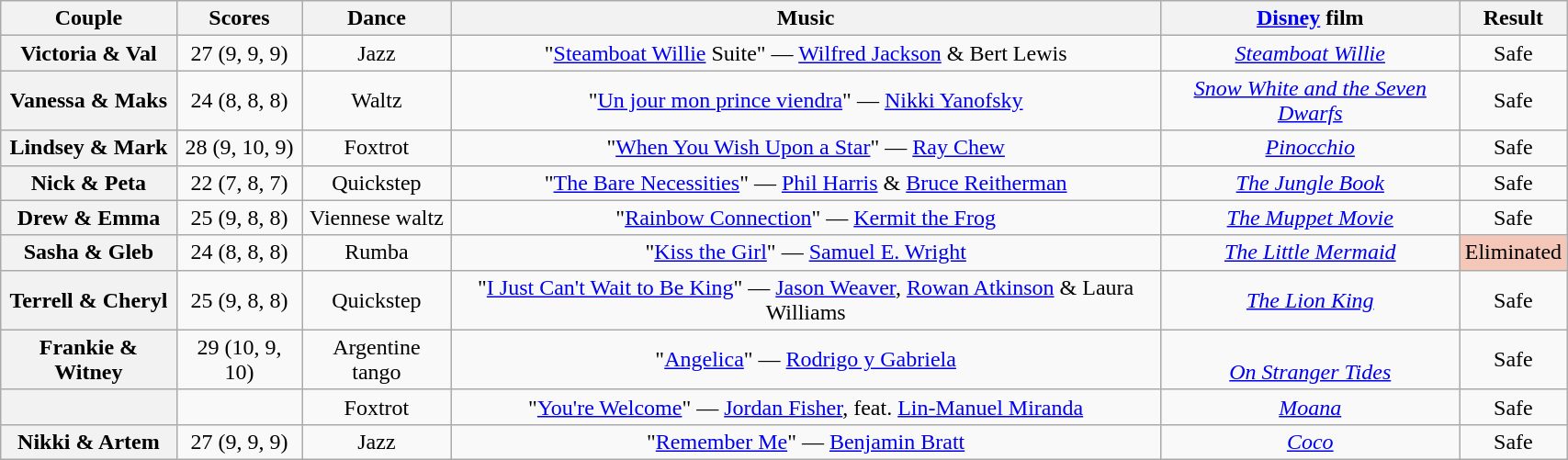<table class="wikitable sortable" style="text-align:center; width:90%">
<tr>
<th scope="col">Couple</th>
<th scope="col">Scores</th>
<th scope="col" class="unsortable">Dance</th>
<th scope="col" class="unsortable">Music</th>
<th scope="col" class="unsortable"><a href='#'>Disney</a> film</th>
<th scope="col" class="unsortable">Result</th>
</tr>
<tr>
<th scope="row">Victoria & Val</th>
<td>27 (9, 9, 9)</td>
<td>Jazz</td>
<td>"<a href='#'>Steamboat Willie</a> Suite" — <a href='#'>Wilfred Jackson</a> & Bert Lewis</td>
<td><em><a href='#'>Steamboat Willie</a></em></td>
<td>Safe</td>
</tr>
<tr>
<th scope="row">Vanessa & Maks</th>
<td>24 (8, 8, 8)</td>
<td>Waltz</td>
<td>"<a href='#'>Un jour mon prince viendra</a>" — <a href='#'>Nikki Yanofsky</a></td>
<td><em><a href='#'>Snow White and the Seven Dwarfs</a></em></td>
<td>Safe</td>
</tr>
<tr>
<th scope="row">Lindsey & Mark</th>
<td>28 (9, 10, 9)</td>
<td>Foxtrot</td>
<td>"<a href='#'>When You Wish Upon a Star</a>" — <a href='#'>Ray Chew</a></td>
<td><em><a href='#'>Pinocchio</a></em></td>
<td>Safe</td>
</tr>
<tr>
<th scope="row">Nick & Peta</th>
<td>22 (7, 8, 7)</td>
<td>Quickstep</td>
<td>"<a href='#'>The Bare Necessities</a>" — <a href='#'>Phil Harris</a> & <a href='#'>Bruce Reitherman</a></td>
<td><em><a href='#'>The Jungle Book</a></em></td>
<td>Safe</td>
</tr>
<tr>
<th scope="row">Drew & Emma</th>
<td>25 (9, 8, 8)</td>
<td>Viennese waltz</td>
<td>"<a href='#'>Rainbow Connection</a>" — <a href='#'>Kermit the Frog</a></td>
<td><em><a href='#'>The Muppet Movie</a></em></td>
<td>Safe</td>
</tr>
<tr>
<th scope="row">Sasha & Gleb</th>
<td>24 (8, 8, 8)</td>
<td>Rumba</td>
<td>"<a href='#'>Kiss the Girl</a>" — <a href='#'>Samuel E. Wright</a></td>
<td><em><a href='#'>The Little Mermaid</a></em></td>
<td bgcolor=f4c7b8>Eliminated</td>
</tr>
<tr>
<th scope="row">Terrell & Cheryl</th>
<td>25 (9, 8, 8)</td>
<td>Quickstep</td>
<td>"<a href='#'>I Just Can't Wait to Be King</a>" — <a href='#'>Jason Weaver</a>, <a href='#'>Rowan Atkinson</a> & Laura Williams</td>
<td><em><a href='#'>The Lion King</a></em></td>
<td>Safe</td>
</tr>
<tr>
<th scope="row">Frankie & Witney</th>
<td>29 (10, 9, 10)</td>
<td>Argentine tango</td>
<td>"<a href='#'>Angelica</a>" — <a href='#'>Rodrigo y Gabriela</a></td>
<td><em><a href='#'><br>On Stranger Tides</a></em></td>
<td>Safe</td>
</tr>
<tr>
<th scope="row"></th>
<td></td>
<td>Foxtrot</td>
<td>"<a href='#'>You're Welcome</a>" — <a href='#'>Jordan Fisher</a>, feat. <a href='#'>Lin-Manuel Miranda</a></td>
<td><em><a href='#'>Moana</a></em></td>
<td>Safe</td>
</tr>
<tr>
<th scope="row">Nikki & Artem</th>
<td>27 (9, 9, 9)</td>
<td>Jazz</td>
<td>"<a href='#'>Remember Me</a>" — <a href='#'>Benjamin Bratt</a></td>
<td><em><a href='#'>Coco</a></em></td>
<td>Safe</td>
</tr>
</table>
